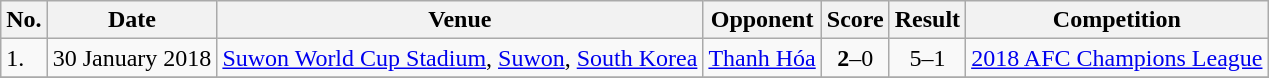<table class="wikitable">
<tr>
<th>No.</th>
<th>Date</th>
<th>Venue</th>
<th>Opponent</th>
<th>Score</th>
<th>Result</th>
<th>Competition</th>
</tr>
<tr>
<td>1.</td>
<td>30 January 2018</td>
<td><a href='#'>Suwon World Cup Stadium</a>, <a href='#'>Suwon</a>, <a href='#'>South Korea</a></td>
<td> <a href='#'>Thanh Hóa</a></td>
<td align=center><strong>2</strong>–0</td>
<td align=center>5–1</td>
<td><a href='#'>2018 AFC Champions League</a></td>
</tr>
<tr>
</tr>
</table>
